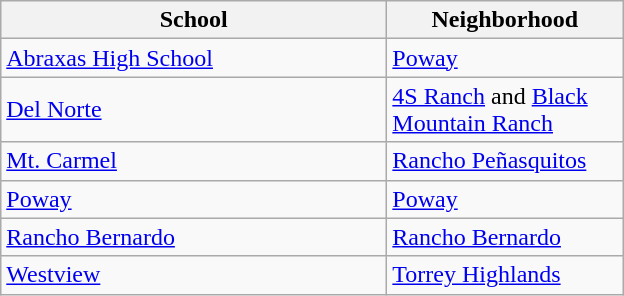<table class="wikitable">
<tr>
<th width="250">School</th>
<th width="150">Neighborhood</th>
</tr>
<tr>
<td><a href='#'>Abraxas High School</a></td>
<td><a href='#'>Poway</a></td>
</tr>
<tr>
<td><a href='#'>Del Norte</a></td>
<td><a href='#'>4S Ranch</a> and <a href='#'>Black Mountain Ranch</a></td>
</tr>
<tr>
<td><a href='#'>Mt. Carmel</a></td>
<td><a href='#'>Rancho Peñasquitos</a></td>
</tr>
<tr>
<td><a href='#'>Poway</a></td>
<td><a href='#'>Poway</a></td>
</tr>
<tr>
<td><a href='#'>Rancho Bernardo</a></td>
<td><a href='#'>Rancho Bernardo</a></td>
</tr>
<tr>
<td><a href='#'>Westview</a></td>
<td><a href='#'>Torrey Highlands</a></td>
</tr>
</table>
